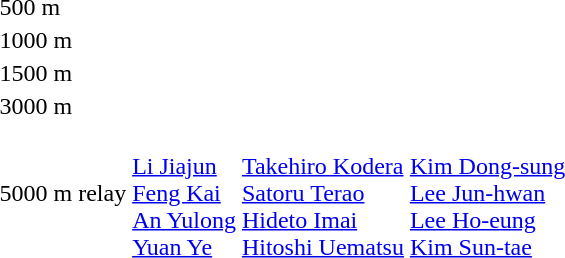<table>
<tr>
<td>500 m<br></td>
<td></td>
<td></td>
<td></td>
</tr>
<tr>
<td>1000 m<br></td>
<td></td>
<td></td>
<td></td>
</tr>
<tr>
<td>1500 m<br></td>
<td></td>
<td></td>
<td></td>
</tr>
<tr>
<td>3000 m<br></td>
<td></td>
<td></td>
<td></td>
</tr>
<tr>
<td>5000 m relay<br></td>
<td><br><a href='#'>Li Jiajun</a><br><a href='#'>Feng Kai</a><br><a href='#'>An Yulong</a><br><a href='#'>Yuan Ye</a></td>
<td><br><a href='#'>Takehiro Kodera</a><br><a href='#'>Satoru Terao</a><br><a href='#'>Hideto Imai</a><br><a href='#'>Hitoshi Uematsu</a></td>
<td><br><a href='#'>Kim Dong-sung</a><br><a href='#'>Lee Jun-hwan</a><br><a href='#'>Lee Ho-eung</a><br><a href='#'>Kim Sun-tae</a></td>
</tr>
</table>
